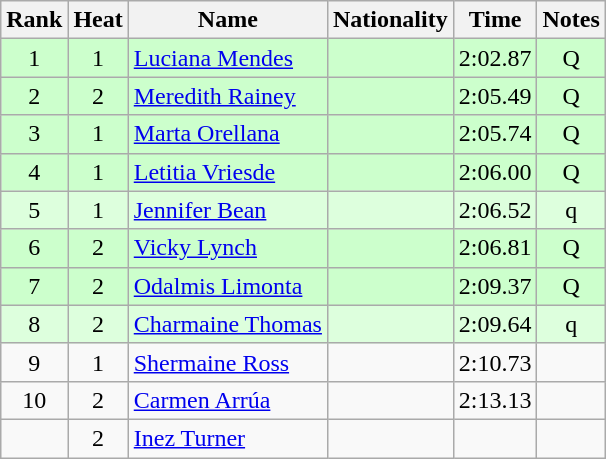<table class="wikitable sortable" style="text-align:center">
<tr>
<th>Rank</th>
<th>Heat</th>
<th>Name</th>
<th>Nationality</th>
<th>Time</th>
<th>Notes</th>
</tr>
<tr bgcolor=ccffcc>
<td>1</td>
<td>1</td>
<td align=left><a href='#'>Luciana Mendes</a></td>
<td align=left></td>
<td>2:02.87</td>
<td>Q</td>
</tr>
<tr bgcolor=ccffcc>
<td>2</td>
<td>2</td>
<td align=left><a href='#'>Meredith Rainey</a></td>
<td align=left></td>
<td>2:05.49</td>
<td>Q</td>
</tr>
<tr bgcolor=ccffcc>
<td>3</td>
<td>1</td>
<td align=left><a href='#'>Marta Orellana</a></td>
<td align=left></td>
<td>2:05.74</td>
<td>Q</td>
</tr>
<tr bgcolor=ccffcc>
<td>4</td>
<td>1</td>
<td align=left><a href='#'>Letitia Vriesde</a></td>
<td align=left></td>
<td>2:06.00</td>
<td>Q</td>
</tr>
<tr bgcolor=ddffdd>
<td>5</td>
<td>1</td>
<td align=left><a href='#'>Jennifer Bean</a></td>
<td align=left></td>
<td>2:06.52</td>
<td>q</td>
</tr>
<tr bgcolor=ccffcc>
<td>6</td>
<td>2</td>
<td align=left><a href='#'>Vicky Lynch</a></td>
<td align=left></td>
<td>2:06.81</td>
<td>Q</td>
</tr>
<tr bgcolor=ccffcc>
<td>7</td>
<td>2</td>
<td align=left><a href='#'>Odalmis Limonta</a></td>
<td align=left></td>
<td>2:09.37</td>
<td>Q</td>
</tr>
<tr bgcolor=ddffdd>
<td>8</td>
<td>2</td>
<td align=left><a href='#'>Charmaine Thomas</a></td>
<td align=left></td>
<td>2:09.64</td>
<td>q</td>
</tr>
<tr>
<td>9</td>
<td>1</td>
<td align=left><a href='#'>Shermaine Ross</a></td>
<td align=left></td>
<td>2:10.73</td>
<td></td>
</tr>
<tr>
<td>10</td>
<td>2</td>
<td align=left><a href='#'>Carmen Arrúa</a></td>
<td align=left></td>
<td>2:13.13</td>
<td></td>
</tr>
<tr>
<td></td>
<td>2</td>
<td align=left><a href='#'>Inez Turner</a></td>
<td align=left></td>
<td></td>
<td></td>
</tr>
</table>
